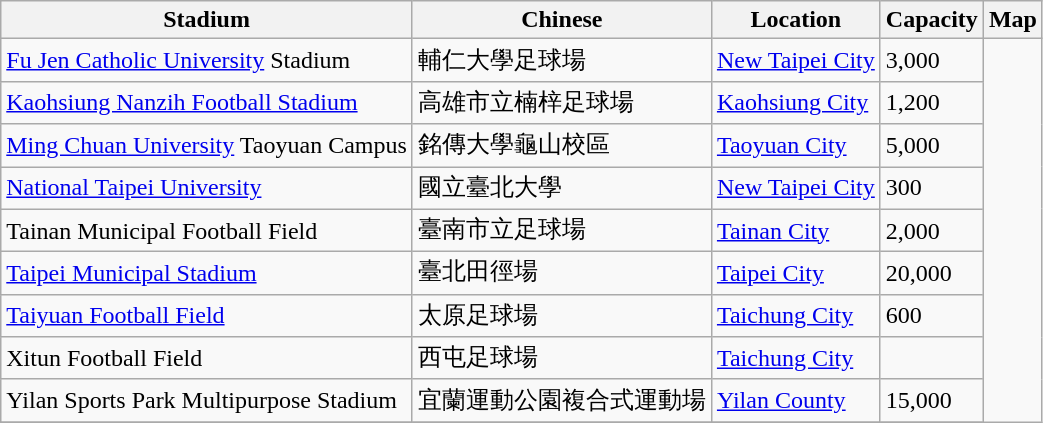<table class="wikitable sortable">
<tr>
<th>Stadium</th>
<th>Chinese</th>
<th>Location</th>
<th>Capacity</th>
<th>Map</th>
</tr>
<tr>
<td><a href='#'>Fu Jen Catholic University</a> Stadium</td>
<td>輔仁大學足球場</td>
<td><a href='#'>New Taipei City</a></td>
<td>3,000</td>
<td rowspan=11></td>
</tr>
<tr>
<td><a href='#'>Kaohsiung Nanzih Football Stadium</a></td>
<td>高雄市立楠梓足球場</td>
<td><a href='#'>Kaohsiung City</a></td>
<td>1,200</td>
</tr>
<tr>
<td><a href='#'>Ming Chuan University</a> Taoyuan Campus</td>
<td>銘傳大學龜山校區</td>
<td><a href='#'>Taoyuan City</a></td>
<td>5,000</td>
</tr>
<tr>
<td><a href='#'>National Taipei University</a></td>
<td>國立臺北大學</td>
<td><a href='#'>New Taipei City</a></td>
<td>300</td>
</tr>
<tr>
<td>Tainan Municipal Football Field</td>
<td>臺南市立足球場</td>
<td><a href='#'>Tainan City</a></td>
<td>2,000</td>
</tr>
<tr>
<td><a href='#'>Taipei Municipal Stadium</a></td>
<td>臺北田徑場</td>
<td><a href='#'>Taipei City</a></td>
<td>20,000</td>
</tr>
<tr>
<td><a href='#'>Taiyuan Football Field</a></td>
<td>太原足球場</td>
<td><a href='#'>Taichung City</a></td>
<td>600</td>
</tr>
<tr>
<td>Xitun Football Field</td>
<td>西屯足球場</td>
<td><a href='#'>Taichung City</a></td>
<td></td>
</tr>
<tr>
<td>Yilan Sports Park Multipurpose Stadium</td>
<td>宜蘭運動公園複合式運動場</td>
<td><a href='#'>Yilan County</a></td>
<td>15,000</td>
</tr>
<tr>
</tr>
</table>
